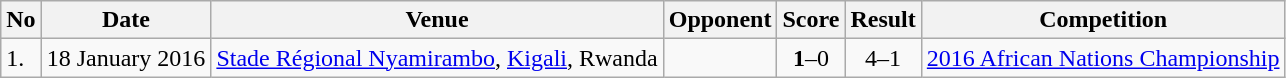<table class="wikitable" style="font-size:100%;">
<tr>
<th>No</th>
<th>Date</th>
<th>Venue</th>
<th>Opponent</th>
<th>Score</th>
<th>Result</th>
<th>Competition</th>
</tr>
<tr>
<td>1.</td>
<td>18 January 2016</td>
<td><a href='#'>Stade Régional Nyamirambo</a>, <a href='#'>Kigali</a>, Rwanda</td>
<td></td>
<td align=center><strong>1</strong>–0</td>
<td align=center>4–1</td>
<td><a href='#'>2016 African Nations Championship</a></td>
</tr>
</table>
